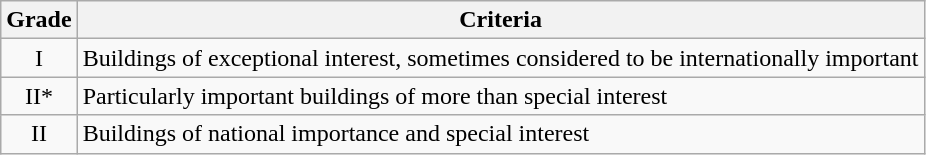<table class="wikitable">
<tr>
<th>Grade</th>
<th>Criteria</th>
</tr>
<tr>
<td align="center" >I</td>
<td>Buildings of exceptional interest, sometimes considered to be internationally important</td>
</tr>
<tr>
<td align="center" >II*</td>
<td>Particularly important buildings of more than special interest</td>
</tr>
<tr>
<td align="center" >II</td>
<td>Buildings of national importance and special interest</td>
</tr>
</table>
